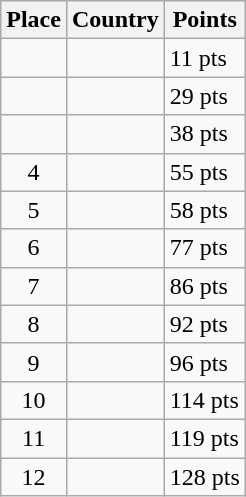<table class=wikitable>
<tr>
<th>Place</th>
<th>Country</th>
<th>Points</th>
</tr>
<tr>
<td align=center></td>
<td></td>
<td>11 pts</td>
</tr>
<tr>
<td align=center></td>
<td></td>
<td>29 pts</td>
</tr>
<tr>
<td align=center></td>
<td></td>
<td>38 pts</td>
</tr>
<tr>
<td align=center>4</td>
<td></td>
<td>55 pts</td>
</tr>
<tr>
<td align=center>5</td>
<td></td>
<td>58 pts</td>
</tr>
<tr>
<td align=center>6</td>
<td></td>
<td>77 pts</td>
</tr>
<tr>
<td align=center>7</td>
<td></td>
<td>86 pts</td>
</tr>
<tr>
<td align=center>8</td>
<td></td>
<td>92 pts</td>
</tr>
<tr>
<td align=center>9</td>
<td></td>
<td>96 pts</td>
</tr>
<tr>
<td align=center>10</td>
<td></td>
<td>114 pts</td>
</tr>
<tr>
<td align=center>11</td>
<td></td>
<td>119 pts</td>
</tr>
<tr>
<td align=center>12</td>
<td></td>
<td>128 pts</td>
</tr>
</table>
